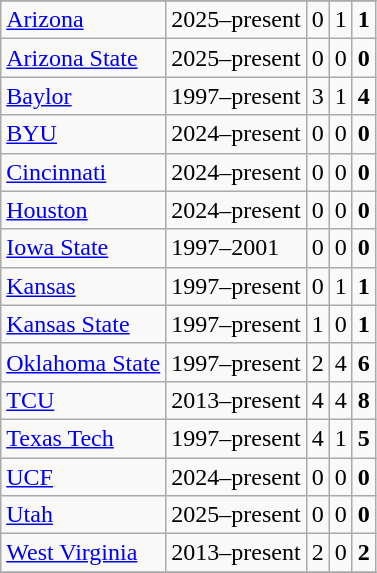<table class="wikitable sortable">
<tr>
</tr>
<tr>
<td><a href='#'>Arizona</a></td>
<td>2025–present</td>
<td style="text-align: center;">0</td>
<td style="text-align: center;">1</td>
<td style="text-align: center;"><strong>1</strong></td>
</tr>
<tr>
<td><a href='#'>Arizona State</a></td>
<td>2025–present</td>
<td style="text-align: center;">0</td>
<td style="text-align: center;">0</td>
<td style="text-align: center;"><strong>0</strong></td>
</tr>
<tr>
<td><a href='#'>Baylor</a></td>
<td>1997–present</td>
<td style="text-align: center;">3</td>
<td style="text-align: center;">1</td>
<td style="text-align: center;"><strong>4</strong></td>
</tr>
<tr>
<td><a href='#'>BYU</a></td>
<td>2024–present</td>
<td style="text-align: center;">0</td>
<td style="text-align: center;">0</td>
<td style="text-align: center;"><strong>0</strong></td>
</tr>
<tr>
<td><a href='#'>Cincinnati</a></td>
<td>2024–present</td>
<td style="text-align: center;">0</td>
<td style="text-align: center;">0</td>
<td style="text-align: center;"><strong>0</strong></td>
</tr>
<tr>
<td><a href='#'>Houston</a></td>
<td>2024–present</td>
<td style="text-align: center;">0</td>
<td style="text-align: center;">0</td>
<td style="text-align: center;"><strong>0</strong></td>
</tr>
<tr>
<td><a href='#'>Iowa State</a></td>
<td>1997–2001</td>
<td style="text-align: center;">0</td>
<td style="text-align: center;">0</td>
<td style="text-align: center;"><strong>0</strong></td>
</tr>
<tr>
<td><a href='#'>Kansas</a></td>
<td>1997–present</td>
<td style="text-align: center;">0</td>
<td style="text-align: center;">1</td>
<td style="text-align: center;"><strong>1</strong></td>
</tr>
<tr>
<td><a href='#'>Kansas State</a></td>
<td>1997–present</td>
<td style="text-align: center;">1</td>
<td style="text-align: center;">0</td>
<td style="text-align: center;"><strong>1</strong></td>
</tr>
<tr>
<td><a href='#'>Oklahoma State</a></td>
<td>1997–present</td>
<td style="text-align: center;">2</td>
<td style="text-align: center;">4</td>
<td style="text-align: center;"><strong>6</strong></td>
</tr>
<tr>
<td><a href='#'>TCU</a></td>
<td>2013–present</td>
<td style="text-align: center;">4</td>
<td style="text-align: center;">4</td>
<td style="text-align: center;"><strong>8</strong></td>
</tr>
<tr>
<td><a href='#'>Texas Tech</a></td>
<td>1997–present</td>
<td style="text-align: center;">4</td>
<td style="text-align: center;">1</td>
<td style="text-align: center;"><strong>5</strong></td>
</tr>
<tr>
<td><a href='#'>UCF</a></td>
<td>2024–present</td>
<td style="text-align: center;">0</td>
<td style="text-align: center;">0</td>
<td style="text-align: center;"><strong>0</strong></td>
</tr>
<tr>
<td><a href='#'>Utah</a></td>
<td>2025–present</td>
<td style="text-align: center;">0</td>
<td style="text-align: center;">0</td>
<td style="text-align: center;"><strong>0</strong></td>
</tr>
<tr>
<td><a href='#'>West Virginia</a></td>
<td>2013–present</td>
<td style="text-align: center;">2</td>
<td style="text-align: center;">0</td>
<td style="text-align: center;"><strong>2</strong></td>
</tr>
<tr>
</tr>
</table>
